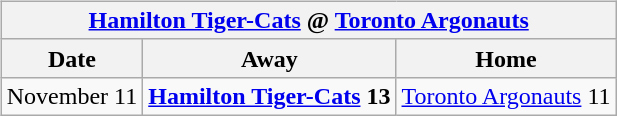<table cellspacing="10">
<tr>
<td valign="top"><br><table class="wikitable">
<tr>
<th colspan="4"><a href='#'>Hamilton Tiger-Cats</a> @ <a href='#'>Toronto Argonauts</a></th>
</tr>
<tr>
<th>Date</th>
<th>Away</th>
<th>Home</th>
</tr>
<tr>
<td>November 11</td>
<td><strong><a href='#'>Hamilton Tiger-Cats</a> 13</strong></td>
<td><a href='#'>Toronto Argonauts</a> 11</td>
</tr>
</table>
</td>
</tr>
</table>
